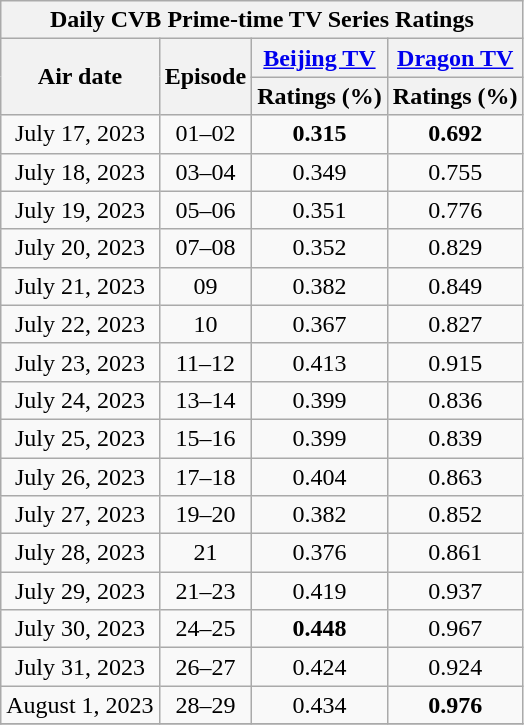<table class="wikitable sortable mw-collapsible jquery-tablesorter" style="text-align:center">
<tr>
<th colspan="6"><strong>Daily CVB Prime-time TV Series Ratings</strong></th>
</tr>
<tr>
<th rowspan="2"><strong>Air date</strong></th>
<th rowspan="2"><strong>Episode</strong></th>
<th colspan="1"><a href='#'><strong>Beijing TV</strong></a></th>
<th colspan="1"><a href='#'><strong>Dragon TV</strong></a></th>
</tr>
<tr>
<th><strong>Ratings (%)</strong></th>
<th><strong>Ratings (%)</strong></th>
</tr>
<tr>
<td>July 17, 2023</td>
<td>01–02</td>
<td><strong><span>0.315</span></strong></td>
<td><strong><span>0.692</span></strong></td>
</tr>
<tr>
<td>July 18, 2023</td>
<td>03–04</td>
<td>0.349</td>
<td>0.755</td>
</tr>
<tr>
<td>July 19, 2023</td>
<td>05–06</td>
<td>0.351</td>
<td>0.776</td>
</tr>
<tr>
<td>July 20, 2023</td>
<td>07–08</td>
<td>0.352</td>
<td>0.829</td>
</tr>
<tr>
<td>July 21, 2023</td>
<td>09</td>
<td>0.382</td>
<td>0.849</td>
</tr>
<tr>
<td>July 22, 2023</td>
<td>10</td>
<td>0.367</td>
<td>0.827</td>
</tr>
<tr>
<td>July 23, 2023</td>
<td>11–12</td>
<td>0.413</td>
<td>0.915</td>
</tr>
<tr>
<td>July 24, 2023</td>
<td>13–14</td>
<td>0.399</td>
<td>0.836</td>
</tr>
<tr>
<td>July 25, 2023</td>
<td>15–16</td>
<td>0.399</td>
<td>0.839</td>
</tr>
<tr>
<td>July 26, 2023</td>
<td>17–18</td>
<td>0.404</td>
<td>0.863</td>
</tr>
<tr>
<td>July 27, 2023</td>
<td>19–20</td>
<td>0.382</td>
<td>0.852</td>
</tr>
<tr>
<td>July 28, 2023</td>
<td>21</td>
<td>0.376</td>
<td>0.861</td>
</tr>
<tr>
<td>July 29, 2023</td>
<td>21–23</td>
<td>0.419</td>
<td>0.937</td>
</tr>
<tr>
<td>July 30, 2023</td>
<td>24–25</td>
<td><strong><span>0.448</span></strong></td>
<td>0.967</td>
</tr>
<tr>
<td>July 31, 2023</td>
<td>26–27</td>
<td>0.424</td>
<td>0.924</td>
</tr>
<tr>
<td>August 1, 2023</td>
<td>28–29</td>
<td>0.434</td>
<td><strong><span>0.976</span></strong></td>
</tr>
<tr>
</tr>
</table>
